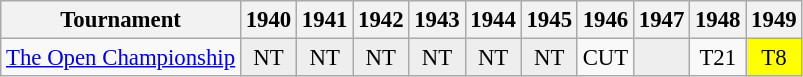<table class="wikitable" style="font-size:95%;text-align:center;">
<tr>
<th>Tournament</th>
<th>1940</th>
<th>1941</th>
<th>1942</th>
<th>1943</th>
<th>1944</th>
<th>1945</th>
<th>1946</th>
<th>1947</th>
<th>1948</th>
<th>1949</th>
</tr>
<tr>
<td align=left><a href='#'>The Open Championship</a></td>
<td style="background:#eeeeee;">NT</td>
<td style="background:#eeeeee;">NT</td>
<td style="background:#eeeeee;">NT</td>
<td style="background:#eeeeee;">NT</td>
<td style="background:#eeeeee;">NT</td>
<td style="background:#eeeeee;">NT</td>
<td>CUT</td>
<td style="background:#eeeeee;"></td>
<td>T21</td>
<td style="background:yellow;">T8</td>
</tr>
</table>
